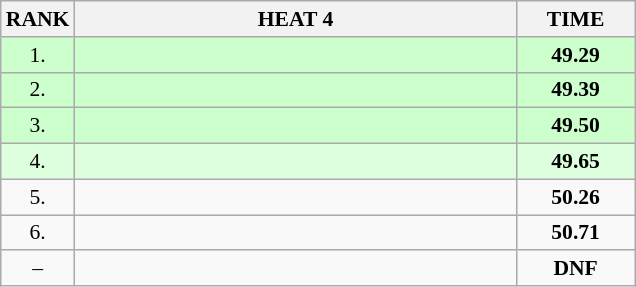<table class="wikitable" style="border-collapse: collapse; font-size: 90%;">
<tr>
<th>RANK</th>
<th style="width: 20em">HEAT 4</th>
<th style="width: 5em">TIME</th>
</tr>
<tr style="background:#ccffcc;">
<td align="center">1.</td>
<td></td>
<td align="center"><strong>49.29</strong></td>
</tr>
<tr style="background:#ccffcc;">
<td align="center">2.</td>
<td></td>
<td align="center"><strong>49.39</strong></td>
</tr>
<tr style="background:#ccffcc;">
<td align="center">3.</td>
<td></td>
<td align="center"><strong>49.50</strong></td>
</tr>
<tr style="background:#ddffdd;">
<td align="center">4.</td>
<td></td>
<td align="center"><strong>49.65</strong></td>
</tr>
<tr>
<td align="center">5.</td>
<td></td>
<td align="center"><strong>50.26</strong></td>
</tr>
<tr>
<td align="center">6.</td>
<td></td>
<td align="center"><strong>50.71</strong></td>
</tr>
<tr>
<td align="center">–</td>
<td></td>
<td align="center"><strong>DNF</strong></td>
</tr>
</table>
